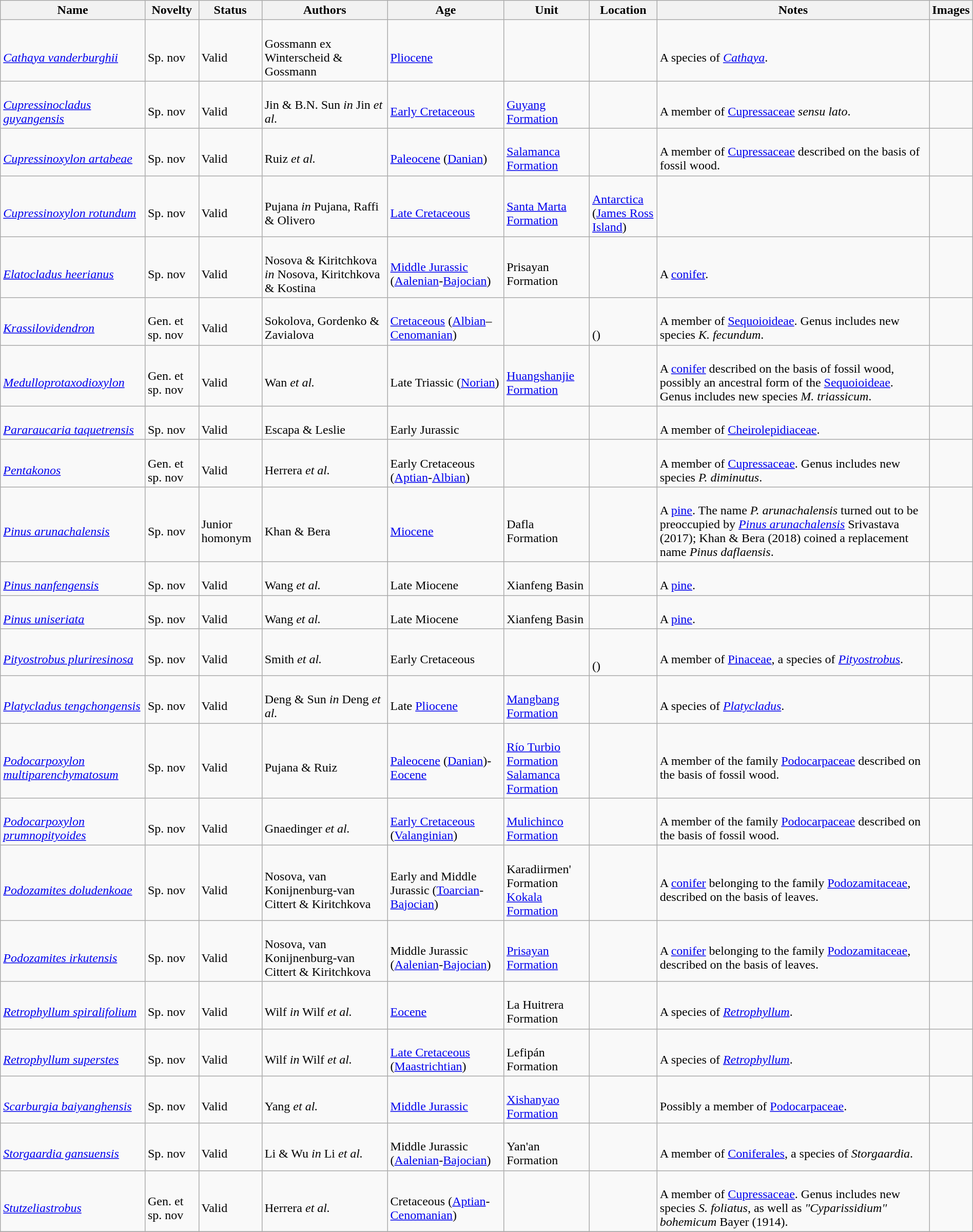<table class="wikitable sortable" align="center" width="100%">
<tr>
<th>Name</th>
<th>Novelty</th>
<th>Status</th>
<th>Authors</th>
<th>Age</th>
<th>Unit</th>
<th>Location</th>
<th>Notes</th>
<th>Images</th>
</tr>
<tr>
<td><br><em><a href='#'>Cathaya vanderburghii</a></em></td>
<td><br>Sp. nov</td>
<td><br>Valid</td>
<td><br>Gossmann ex Winterscheid & Gossmann</td>
<td><br><a href='#'>Pliocene</a></td>
<td></td>
<td><br><br>
</td>
<td><br>A species of <em><a href='#'>Cathaya</a></em>.</td>
<td></td>
</tr>
<tr>
<td><br><em><a href='#'>Cupressinocladus guyangensis</a></em></td>
<td><br>Sp. nov</td>
<td><br>Valid</td>
<td><br>Jin & B.N. Sun <em>in</em> Jin <em>et al.</em></td>
<td><br><a href='#'>Early Cretaceous</a></td>
<td><br><a href='#'>Guyang Formation</a></td>
<td><br></td>
<td><br>A member of <a href='#'>Cupressaceae</a> <em>sensu lato</em>.</td>
<td></td>
</tr>
<tr>
<td><br><em><a href='#'>Cupressinoxylon artabeae</a></em></td>
<td><br>Sp. nov</td>
<td><br>Valid</td>
<td><br>Ruiz <em>et al.</em></td>
<td><br><a href='#'>Paleocene</a> (<a href='#'>Danian</a>)</td>
<td><br><a href='#'>Salamanca Formation</a></td>
<td><br></td>
<td><br>A member of <a href='#'>Cupressaceae</a> described on the basis of fossil wood.</td>
<td></td>
</tr>
<tr>
<td><br><em><a href='#'>Cupressinoxylon rotundum</a></em></td>
<td><br>Sp. nov</td>
<td><br>Valid</td>
<td><br>Pujana <em>in</em> Pujana, Raffi & Olivero</td>
<td><br><a href='#'>Late Cretaceous</a></td>
<td><br><a href='#'>Santa Marta Formation</a></td>
<td><br><a href='#'>Antarctica</a><br>(<a href='#'>James Ross Island</a>)</td>
<td></td>
<td></td>
</tr>
<tr>
<td><br><em><a href='#'>Elatocladus heerianus</a></em></td>
<td><br>Sp. nov</td>
<td><br>Valid</td>
<td><br>Nosova & Kiritchkova <em>in</em> Nosova, Kiritchkova & Kostina</td>
<td><br><a href='#'>Middle Jurassic</a> (<a href='#'>Aalenian</a>-<a href='#'>Bajocian</a>)</td>
<td><br>Prisayan Formation</td>
<td><br></td>
<td><br>A <a href='#'>conifer</a>.</td>
<td></td>
</tr>
<tr>
<td><br><em><a href='#'>Krassilovidendron</a></em></td>
<td><br>Gen. et sp. nov</td>
<td><br>Valid</td>
<td><br>Sokolova, Gordenko & Zavialova</td>
<td><br><a href='#'>Cretaceous</a> (<a href='#'>Albian</a>–<a href='#'>Cenomanian</a>)</td>
<td></td>
<td><br><br>()</td>
<td><br>A member of <a href='#'>Sequoioideae</a>. Genus includes new species <em>K. fecundum</em>.</td>
<td></td>
</tr>
<tr>
<td><br><em><a href='#'>Medulloprotaxodioxylon</a></em></td>
<td><br>Gen. et sp. nov</td>
<td><br>Valid</td>
<td><br>Wan <em>et al.</em></td>
<td><br>Late Triassic (<a href='#'>Norian</a>)</td>
<td><br><a href='#'>Huangshanjie Formation</a></td>
<td><br></td>
<td><br>A <a href='#'>conifer</a> described on the basis of fossil wood, possibly an ancestral form of the <a href='#'>Sequoioideae</a>. Genus includes new species <em>M. triassicum</em>.</td>
<td></td>
</tr>
<tr>
<td><br><em><a href='#'>Pararaucaria taquetrensis</a></em></td>
<td><br>Sp. nov</td>
<td><br>Valid</td>
<td><br>Escapa & Leslie</td>
<td><br>Early Jurassic</td>
<td></td>
<td><br></td>
<td><br>A member of <a href='#'>Cheirolepidiaceae</a>.</td>
<td></td>
</tr>
<tr>
<td><br><em><a href='#'>Pentakonos</a></em></td>
<td><br>Gen. et sp. nov</td>
<td><br>Valid</td>
<td><br>Herrera <em>et al.</em></td>
<td><br>Early Cretaceous (<a href='#'>Aptian</a>-<a href='#'>Albian</a>)</td>
<td></td>
<td><br></td>
<td><br>A member of <a href='#'>Cupressaceae</a>. Genus includes new species <em>P. diminutus</em>.</td>
<td></td>
</tr>
<tr>
<td><br><em><a href='#'>Pinus arunachalensis</a></em></td>
<td><br>Sp. nov</td>
<td><br>Junior homonym</td>
<td><br>Khan & Bera</td>
<td><br><a href='#'>Miocene</a></td>
<td><br>Dafla Formation</td>
<td><br></td>
<td><br>A <a href='#'>pine</a>. The name <em>P. arunachalensis</em> turned out to be preoccupied by <em><a href='#'>Pinus arunachalensis</a></em> Srivastava (2017); Khan & Bera (2018) coined a replacement name <em>Pinus daflaensis</em>.</td>
<td></td>
</tr>
<tr>
<td><br><em><a href='#'>Pinus nanfengensis</a></em></td>
<td><br>Sp. nov</td>
<td><br>Valid</td>
<td><br>Wang <em>et al.</em></td>
<td><br>Late Miocene</td>
<td><br>Xianfeng Basin</td>
<td><br></td>
<td><br>A <a href='#'>pine</a>.</td>
<td></td>
</tr>
<tr>
<td><br><em><a href='#'>Pinus uniseriata</a></em></td>
<td><br>Sp. nov</td>
<td><br>Valid</td>
<td><br>Wang <em>et al.</em></td>
<td><br>Late Miocene</td>
<td><br>Xianfeng Basin</td>
<td><br></td>
<td><br>A <a href='#'>pine</a>.</td>
<td></td>
</tr>
<tr>
<td><br><em><a href='#'>Pityostrobus pluriresinosa</a></em></td>
<td><br>Sp. nov</td>
<td><br>Valid</td>
<td><br>Smith <em>et al.</em></td>
<td><br>Early Cretaceous</td>
<td></td>
<td><br><br>()</td>
<td><br>A member of <a href='#'>Pinaceae</a>, a species of <em><a href='#'>Pityostrobus</a></em>.</td>
<td></td>
</tr>
<tr>
<td><br><em><a href='#'>Platycladus tengchongensis</a></em></td>
<td><br>Sp. nov</td>
<td><br>Valid</td>
<td><br>Deng & Sun <em>in</em> Deng <em>et al.</em></td>
<td><br>Late <a href='#'>Pliocene</a></td>
<td><br><a href='#'>Mangbang Formation</a></td>
<td><br></td>
<td><br>A species of <em><a href='#'>Platycladus</a></em>.</td>
<td></td>
</tr>
<tr>
<td><br><em><a href='#'>Podocarpoxylon multiparenchymatosum</a></em></td>
<td><br>Sp. nov</td>
<td><br>Valid</td>
<td><br>Pujana & Ruiz</td>
<td><br><a href='#'>Paleocene</a> (<a href='#'>Danian</a>)-<a href='#'>Eocene</a></td>
<td><br><a href='#'>Río Turbio Formation</a><br>
<a href='#'>Salamanca Formation</a></td>
<td><br></td>
<td><br>A member of the family <a href='#'>Podocarpaceae</a> described on the basis of fossil wood.</td>
<td></td>
</tr>
<tr>
<td><br><em><a href='#'>Podocarpoxylon prumnopityoides</a></em></td>
<td><br>Sp. nov</td>
<td><br>Valid</td>
<td><br>Gnaedinger <em>et al.</em></td>
<td><br><a href='#'>Early Cretaceous</a> (<a href='#'>Valanginian</a>)</td>
<td><br><a href='#'>Mulichinco Formation</a></td>
<td><br></td>
<td><br>A member of the family <a href='#'>Podocarpaceae</a> described on the basis of fossil wood.</td>
<td></td>
</tr>
<tr>
<td><br><em><a href='#'>Podozamites doludenkoae</a></em></td>
<td><br>Sp. nov</td>
<td><br>Valid</td>
<td><br>Nosova, van Konijnenburg-van Cittert & Kiritchkova</td>
<td><br>Early and Middle Jurassic (<a href='#'>Toarcian</a>-<a href='#'>Bajocian</a>)</td>
<td><br>Karadiirmen' Formation<br>
<a href='#'>Kokala Formation</a></td>
<td><br></td>
<td><br>A <a href='#'>conifer</a> belonging to the family <a href='#'>Podozamitaceae</a>, described on the basis of leaves.</td>
<td></td>
</tr>
<tr>
<td><br><em><a href='#'>Podozamites irkutensis</a></em></td>
<td><br>Sp. nov</td>
<td><br>Valid</td>
<td><br>Nosova, van Konijnenburg-van Cittert & Kiritchkova</td>
<td><br>Middle Jurassic (<a href='#'>Aalenian</a>-<a href='#'>Bajocian</a>)</td>
<td><br><a href='#'>Prisayan Formation</a></td>
<td><br></td>
<td><br>A <a href='#'>conifer</a> belonging to the family <a href='#'>Podozamitaceae</a>, described on the basis of leaves.</td>
<td></td>
</tr>
<tr>
<td><br><em><a href='#'>Retrophyllum spiralifolium</a></em></td>
<td><br>Sp. nov</td>
<td><br>Valid</td>
<td><br>Wilf <em>in</em> Wilf <em>et al.</em></td>
<td><br><a href='#'>Eocene</a></td>
<td><br>La Huitrera Formation</td>
<td><br></td>
<td><br>A species of <em><a href='#'>Retrophyllum</a></em>.</td>
<td></td>
</tr>
<tr>
<td><br><em><a href='#'>Retrophyllum superstes</a></em></td>
<td><br>Sp. nov</td>
<td><br>Valid</td>
<td><br>Wilf <em>in</em> Wilf <em>et al.</em></td>
<td><br><a href='#'>Late Cretaceous</a> (<a href='#'>Maastrichtian</a>)</td>
<td><br>Lefipán Formation</td>
<td><br></td>
<td><br>A species of <em><a href='#'>Retrophyllum</a></em>.</td>
<td></td>
</tr>
<tr>
<td><br><em><a href='#'>Scarburgia baiyanghensis</a></em></td>
<td><br>Sp. nov</td>
<td><br>Valid</td>
<td><br>Yang <em>et al.</em></td>
<td><br><a href='#'>Middle Jurassic</a></td>
<td><br><a href='#'>Xishanyao Formation</a></td>
<td><br></td>
<td><br>Possibly a member of <a href='#'>Podocarpaceae</a>.</td>
<td></td>
</tr>
<tr>
<td><br><em><a href='#'>Storgaardia gansuensis</a></em></td>
<td><br>Sp. nov</td>
<td><br>Valid</td>
<td><br>Li & Wu <em>in</em> Li <em>et al.</em></td>
<td><br>Middle Jurassic (<a href='#'>Aalenian</a>-<a href='#'>Bajocian</a>)</td>
<td><br>Yan'an Formation</td>
<td><br></td>
<td><br>A member of <a href='#'>Coniferales</a>, a species of <em>Storgaardia</em>.</td>
<td></td>
</tr>
<tr>
<td><br><em><a href='#'>Stutzeliastrobus</a></em></td>
<td><br>Gen. et sp. nov</td>
<td><br>Valid</td>
<td><br>Herrera <em>et al.</em></td>
<td><br>Cretaceous (<a href='#'>Aptian</a>-<a href='#'>Cenomanian</a>)</td>
<td></td>
<td><br><br>
</td>
<td><br>A member of <a href='#'>Cupressaceae</a>. Genus includes new species <em>S. foliatus</em>, as well as <em>"Cyparissidium" bohemicum</em> Bayer (1914).</td>
<td></td>
</tr>
<tr>
</tr>
</table>
